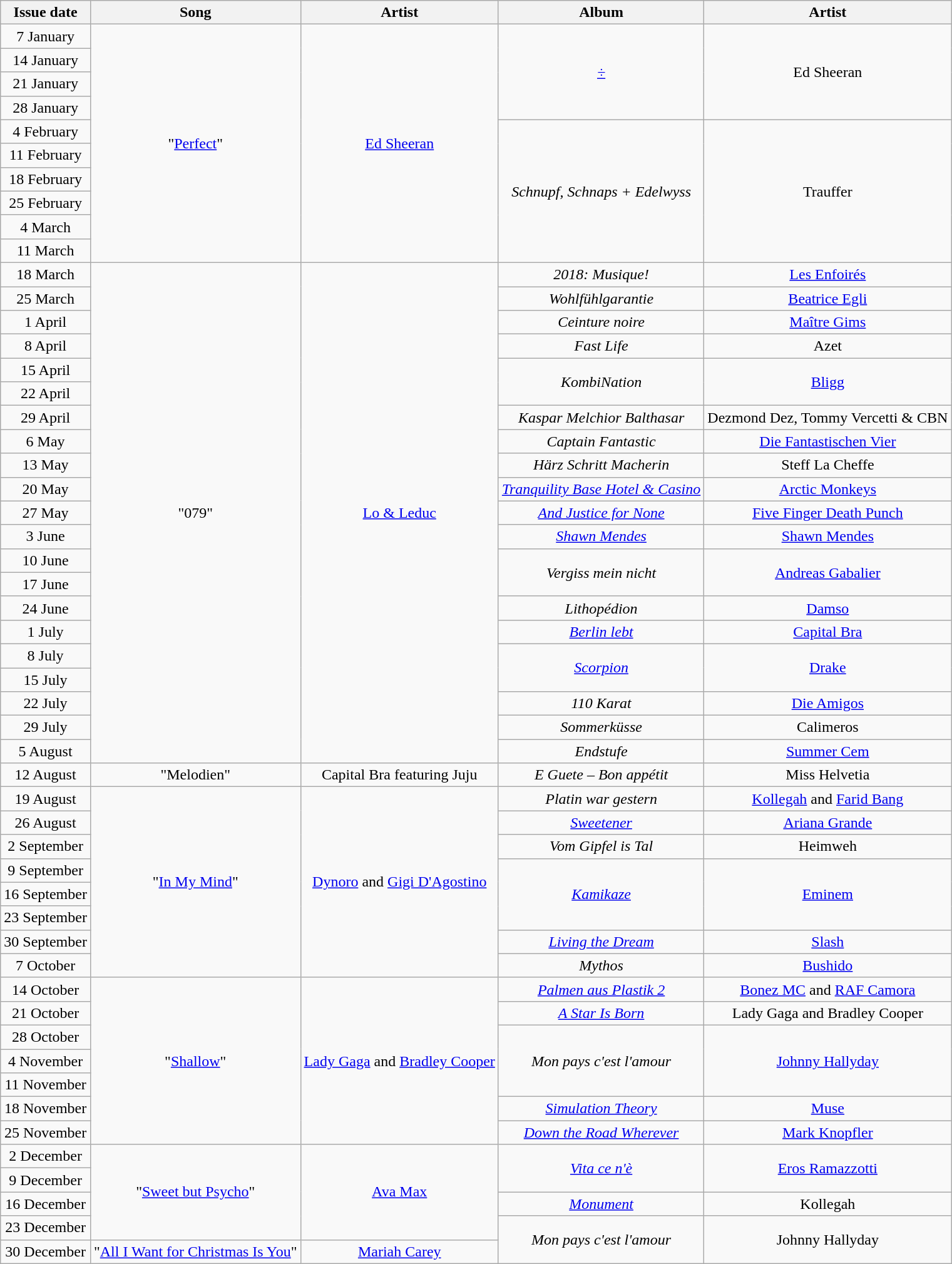<table class="wikitable plainrowheaders" style="text-align:center">
<tr>
<th scope="col">Issue date</th>
<th scope="col">Song</th>
<th scope="col">Artist</th>
<th scope="col">Album</th>
<th scope="col">Artist</th>
</tr>
<tr>
<td scope="row">7 January</td>
<td rowspan="10">"<a href='#'>Perfect</a>"</td>
<td rowspan="10"><a href='#'>Ed Sheeran</a></td>
<td rowspan="4"><em><a href='#'>÷</a></em></td>
<td rowspan="4">Ed Sheeran</td>
</tr>
<tr>
<td scope="row">14 January</td>
</tr>
<tr>
<td scope="row">21 January</td>
</tr>
<tr>
<td scope="row">28 January</td>
</tr>
<tr>
<td scope="row">4 February</td>
<td rowspan="6"><em>Schnupf, Schnaps + Edelwyss</em></td>
<td rowspan="6">Trauffer</td>
</tr>
<tr>
<td scope="row">11 February</td>
</tr>
<tr>
<td scope="row">18 February</td>
</tr>
<tr>
<td scope="row">25 February</td>
</tr>
<tr>
<td scope="row">4 March</td>
</tr>
<tr>
<td scope="row">11 March</td>
</tr>
<tr>
<td scope="row">18 March</td>
<td rowspan="21">"079"</td>
<td rowspan="21"><a href='#'>Lo & Leduc</a></td>
<td><em>2018: Musique!</em></td>
<td><a href='#'>Les Enfoirés</a></td>
</tr>
<tr>
<td scope="row">25 March</td>
<td><em>Wohlfühlgarantie</em></td>
<td><a href='#'>Beatrice Egli</a></td>
</tr>
<tr>
<td scope="row">1 April</td>
<td><em>Ceinture noire</em></td>
<td><a href='#'>Maître Gims</a></td>
</tr>
<tr>
<td scope="row">8 April</td>
<td><em>Fast Life</em></td>
<td>Azet</td>
</tr>
<tr>
<td scope="row">15 April</td>
<td rowspan="2"><em>KombiNation</em></td>
<td rowspan="2"><a href='#'>Bligg</a></td>
</tr>
<tr>
<td scope="row">22 April</td>
</tr>
<tr>
<td scope="row">29 April</td>
<td><em>Kaspar Melchior Balthasar</em></td>
<td>Dezmond Dez, Tommy Vercetti & CBN</td>
</tr>
<tr>
<td scope="row">6 May</td>
<td><em>Captain Fantastic</em></td>
<td><a href='#'>Die Fantastischen Vier</a></td>
</tr>
<tr>
<td scope="row">13 May</td>
<td><em>Härz Schritt Macherin</em></td>
<td>Steff La Cheffe</td>
</tr>
<tr>
<td scope="row">20 May</td>
<td><em><a href='#'>Tranquility Base Hotel & Casino</a></em></td>
<td><a href='#'>Arctic Monkeys</a></td>
</tr>
<tr>
<td scope="row">27 May</td>
<td><em><a href='#'>And Justice for None</a></em></td>
<td><a href='#'>Five Finger Death Punch</a></td>
</tr>
<tr>
<td scope="row">3 June</td>
<td><em><a href='#'>Shawn Mendes</a></em></td>
<td><a href='#'>Shawn Mendes</a></td>
</tr>
<tr>
<td scope="row">10 June</td>
<td rowspan="2"><em>Vergiss mein nicht</em></td>
<td rowspan="2"><a href='#'>Andreas Gabalier</a></td>
</tr>
<tr>
<td scope="row">17 June</td>
</tr>
<tr>
<td scope="row">24 June</td>
<td><em>Lithopédion</em></td>
<td><a href='#'>Damso</a></td>
</tr>
<tr>
<td scope="row">1 July</td>
<td><em><a href='#'>Berlin lebt</a></em></td>
<td><a href='#'>Capital Bra</a></td>
</tr>
<tr>
<td scope="row">8 July</td>
<td rowspan="2"><em><a href='#'>Scorpion</a></em></td>
<td rowspan="2"><a href='#'>Drake</a></td>
</tr>
<tr>
<td scope="row">15 July</td>
</tr>
<tr>
<td scope="row">22 July</td>
<td><em>110 Karat</em></td>
<td><a href='#'>Die Amigos</a></td>
</tr>
<tr>
<td scope="row">29 July</td>
<td><em>Sommerküsse</em></td>
<td>Calimeros</td>
</tr>
<tr>
<td scope="row">5 August</td>
<td><em>Endstufe</em></td>
<td><a href='#'>Summer Cem</a></td>
</tr>
<tr>
<td scope="row">12 August</td>
<td>"Melodien"</td>
<td>Capital Bra featuring Juju</td>
<td><em>E Guete – Bon appétit</em></td>
<td>Miss Helvetia</td>
</tr>
<tr>
<td scope="row">19 August</td>
<td rowspan="8">"<a href='#'>In My Mind</a>"</td>
<td rowspan="8"><a href='#'>Dynoro</a> and <a href='#'>Gigi D'Agostino</a></td>
<td><em>Platin war gestern</em></td>
<td><a href='#'>Kollegah</a> and <a href='#'>Farid Bang</a></td>
</tr>
<tr>
<td scope="row">26 August</td>
<td><em><a href='#'>Sweetener</a></em></td>
<td><a href='#'>Ariana Grande</a></td>
</tr>
<tr>
<td scope="row">2 September</td>
<td><em>Vom Gipfel is Tal</em></td>
<td>Heimweh</td>
</tr>
<tr>
<td scope="row">9 September</td>
<td rowspan="3"><em><a href='#'>Kamikaze</a></em></td>
<td rowspan="3"><a href='#'>Eminem</a></td>
</tr>
<tr>
<td scope="row">16 September</td>
</tr>
<tr>
<td scope="row">23 September</td>
</tr>
<tr>
<td scope="row">30 September</td>
<td><em><a href='#'>Living the Dream</a></em></td>
<td><a href='#'>Slash</a></td>
</tr>
<tr>
<td scope="row">7 October</td>
<td><em>Mythos</em></td>
<td><a href='#'>Bushido</a></td>
</tr>
<tr>
<td scope="row">14 October</td>
<td rowspan="7">"<a href='#'>Shallow</a>"</td>
<td rowspan="7"><a href='#'>Lady Gaga</a> and <a href='#'>Bradley Cooper</a></td>
<td><em><a href='#'>Palmen aus Plastik 2</a></em></td>
<td><a href='#'>Bonez MC</a> and <a href='#'>RAF Camora</a></td>
</tr>
<tr>
<td scope="row">21 October</td>
<td><em><a href='#'>A Star Is Born</a></em></td>
<td>Lady Gaga and Bradley Cooper</td>
</tr>
<tr>
<td scope="row">28 October</td>
<td rowspan="3"><em>Mon pays c'est l'amour</em></td>
<td rowspan="3"><a href='#'>Johnny Hallyday</a></td>
</tr>
<tr>
<td scope="row">4 November</td>
</tr>
<tr>
<td scope="row">11 November</td>
</tr>
<tr>
<td scope="row">18 November</td>
<td><em><a href='#'>Simulation Theory</a></em></td>
<td><a href='#'>Muse</a></td>
</tr>
<tr>
<td scope="row">25 November</td>
<td><em><a href='#'>Down the Road Wherever</a></em></td>
<td><a href='#'>Mark Knopfler</a></td>
</tr>
<tr>
<td scope="row">2 December</td>
<td rowspan="4">"<a href='#'>Sweet but Psycho</a>"</td>
<td rowspan="4"><a href='#'>Ava Max</a></td>
<td rowspan="2"><em><a href='#'>Vita ce n'è</a></em></td>
<td rowspan="2"><a href='#'>Eros Ramazzotti</a></td>
</tr>
<tr>
<td scope="row">9 December</td>
</tr>
<tr>
<td scope="row">16 December</td>
<td><em><a href='#'>Monument</a></em></td>
<td>Kollegah</td>
</tr>
<tr>
<td scope="row">23 December</td>
<td rowspan="2"><em>Mon pays c'est l'amour</em></td>
<td rowspan="2">Johnny Hallyday</td>
</tr>
<tr>
<td scope="row">30 December</td>
<td>"<a href='#'>All I Want for Christmas Is You</a>"</td>
<td><a href='#'>Mariah Carey</a></td>
</tr>
</table>
